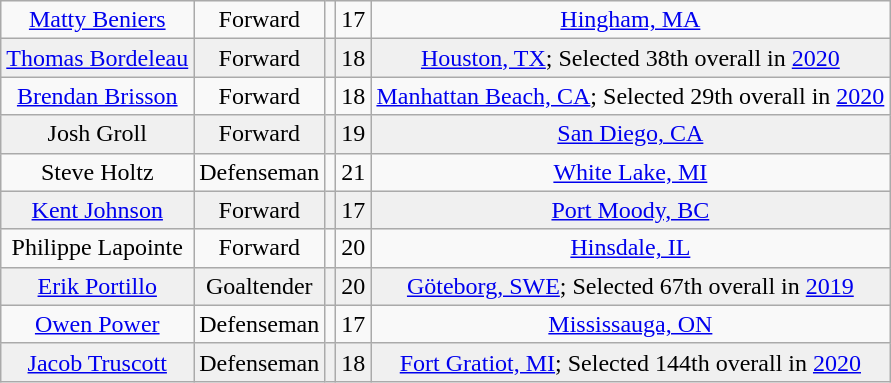<table class="wikitable">
<tr align="center" bgcolor="">
<td><a href='#'>Matty Beniers</a></td>
<td>Forward</td>
<td></td>
<td>17</td>
<td><a href='#'>Hingham, MA</a></td>
</tr>
<tr align="center" bgcolor="f0f0f0">
<td><a href='#'>Thomas Bordeleau</a></td>
<td>Forward</td>
<td></td>
<td>18</td>
<td><a href='#'>Houston, TX</a>; Selected 38th overall in <a href='#'>2020</a></td>
</tr>
<tr align="center" bgcolor="">
<td><a href='#'>Brendan Brisson</a></td>
<td>Forward</td>
<td></td>
<td>18</td>
<td><a href='#'>Manhattan Beach, CA</a>; Selected 29th overall in <a href='#'>2020</a></td>
</tr>
<tr align="center" bgcolor="f0f0f0">
<td>Josh Groll</td>
<td>Forward</td>
<td></td>
<td>19</td>
<td><a href='#'>San Diego, CA</a></td>
</tr>
<tr align="center" bgcolor="">
<td>Steve Holtz</td>
<td>Defenseman</td>
<td></td>
<td>21</td>
<td><a href='#'>White Lake, MI</a></td>
</tr>
<tr align="center" bgcolor="f0f0f0">
<td><a href='#'>Kent Johnson</a></td>
<td>Forward</td>
<td></td>
<td>17</td>
<td><a href='#'>Port Moody, BC</a></td>
</tr>
<tr align="center" bgcolor="">
<td>Philippe Lapointe</td>
<td>Forward</td>
<td></td>
<td>20</td>
<td><a href='#'>Hinsdale, IL</a></td>
</tr>
<tr align="center" bgcolor="f0f0f0">
<td><a href='#'>Erik Portillo</a></td>
<td>Goaltender</td>
<td></td>
<td>20</td>
<td><a href='#'>Göteborg, SWE</a>; Selected 67th overall in <a href='#'>2019</a></td>
</tr>
<tr align="center" bgcolor="">
<td><a href='#'>Owen Power</a></td>
<td>Defenseman</td>
<td></td>
<td>17</td>
<td><a href='#'>Mississauga, ON</a></td>
</tr>
<tr align="center" bgcolor="f0f0f0">
<td><a href='#'>Jacob Truscott</a></td>
<td>Defenseman</td>
<td></td>
<td>18</td>
<td><a href='#'>Fort Gratiot, MI</a>; Selected 144th overall in <a href='#'>2020</a></td>
</tr>
</table>
